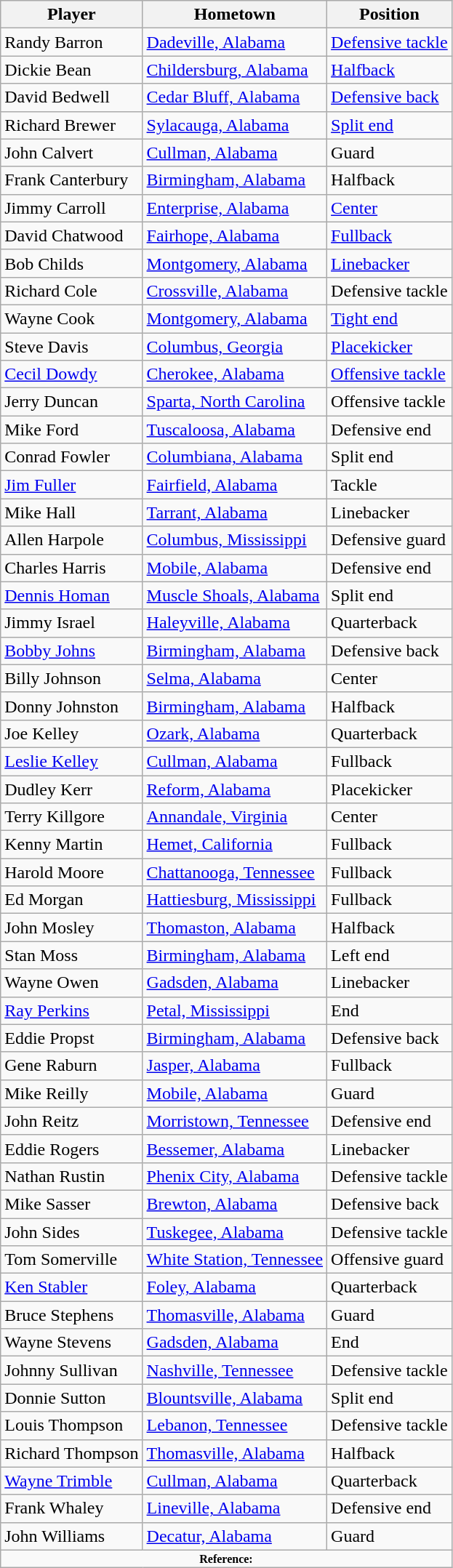<table class="wikitable" border="1">
<tr ;>
<th>Player</th>
<th>Hometown</th>
<th>Position</th>
</tr>
<tr>
<td>Randy Barron</td>
<td><a href='#'>Dadeville, Alabama</a></td>
<td><a href='#'>Defensive tackle</a></td>
</tr>
<tr>
<td>Dickie Bean</td>
<td><a href='#'>Childersburg, Alabama</a></td>
<td><a href='#'>Halfback</a></td>
</tr>
<tr>
<td>David Bedwell</td>
<td><a href='#'>Cedar Bluff, Alabama</a></td>
<td><a href='#'>Defensive back</a></td>
</tr>
<tr>
<td>Richard Brewer</td>
<td><a href='#'>Sylacauga, Alabama</a></td>
<td><a href='#'>Split end</a></td>
</tr>
<tr>
<td>John Calvert</td>
<td><a href='#'>Cullman, Alabama</a></td>
<td>Guard</td>
</tr>
<tr>
<td>Frank Canterbury</td>
<td><a href='#'>Birmingham, Alabama</a></td>
<td>Halfback</td>
</tr>
<tr>
<td>Jimmy Carroll</td>
<td><a href='#'>Enterprise, Alabama</a></td>
<td><a href='#'>Center</a></td>
</tr>
<tr>
<td>David Chatwood</td>
<td><a href='#'>Fairhope, Alabama</a></td>
<td><a href='#'>Fullback</a></td>
</tr>
<tr>
<td>Bob Childs</td>
<td><a href='#'>Montgomery, Alabama</a></td>
<td><a href='#'>Linebacker</a></td>
</tr>
<tr>
<td>Richard Cole</td>
<td><a href='#'>Crossville, Alabama</a></td>
<td>Defensive tackle</td>
</tr>
<tr>
<td>Wayne Cook</td>
<td><a href='#'>Montgomery, Alabama</a></td>
<td><a href='#'>Tight end</a></td>
</tr>
<tr>
<td>Steve Davis</td>
<td><a href='#'>Columbus, Georgia</a></td>
<td><a href='#'>Placekicker</a></td>
</tr>
<tr>
<td><a href='#'>Cecil Dowdy</a></td>
<td><a href='#'>Cherokee, Alabama</a></td>
<td><a href='#'>Offensive tackle</a></td>
</tr>
<tr>
<td>Jerry Duncan</td>
<td><a href='#'>Sparta, North Carolina</a></td>
<td>Offensive tackle</td>
</tr>
<tr>
<td>Mike Ford</td>
<td><a href='#'>Tuscaloosa, Alabama</a></td>
<td>Defensive end</td>
</tr>
<tr>
<td>Conrad Fowler</td>
<td><a href='#'>Columbiana, Alabama</a></td>
<td>Split end</td>
</tr>
<tr>
<td><a href='#'>Jim Fuller</a></td>
<td><a href='#'>Fairfield, Alabama</a></td>
<td>Tackle</td>
</tr>
<tr>
<td>Mike Hall</td>
<td><a href='#'>Tarrant, Alabama</a></td>
<td>Linebacker</td>
</tr>
<tr>
<td>Allen Harpole</td>
<td><a href='#'>Columbus, Mississippi</a></td>
<td>Defensive guard</td>
</tr>
<tr>
<td>Charles Harris</td>
<td><a href='#'>Mobile, Alabama</a></td>
<td>Defensive end</td>
</tr>
<tr>
<td><a href='#'>Dennis Homan</a></td>
<td><a href='#'>Muscle Shoals, Alabama</a></td>
<td>Split end</td>
</tr>
<tr>
<td>Jimmy Israel</td>
<td><a href='#'>Haleyville, Alabama</a></td>
<td>Quarterback</td>
</tr>
<tr>
<td><a href='#'>Bobby Johns</a></td>
<td><a href='#'>Birmingham, Alabama</a></td>
<td>Defensive back</td>
</tr>
<tr>
<td>Billy Johnson</td>
<td><a href='#'>Selma, Alabama</a></td>
<td>Center</td>
</tr>
<tr>
<td>Donny Johnston</td>
<td><a href='#'>Birmingham, Alabama</a></td>
<td>Halfback</td>
</tr>
<tr>
<td>Joe Kelley</td>
<td><a href='#'>Ozark, Alabama</a></td>
<td>Quarterback</td>
</tr>
<tr>
<td><a href='#'>Leslie Kelley</a></td>
<td><a href='#'>Cullman, Alabama</a></td>
<td>Fullback</td>
</tr>
<tr>
<td>Dudley Kerr</td>
<td><a href='#'>Reform, Alabama</a></td>
<td>Placekicker</td>
</tr>
<tr>
<td>Terry Killgore</td>
<td><a href='#'>Annandale, Virginia</a></td>
<td>Center</td>
</tr>
<tr>
<td>Kenny Martin</td>
<td><a href='#'>Hemet, California</a></td>
<td>Fullback</td>
</tr>
<tr>
<td>Harold Moore</td>
<td><a href='#'>Chattanooga, Tennessee</a></td>
<td>Fullback</td>
</tr>
<tr>
<td>Ed Morgan</td>
<td><a href='#'>Hattiesburg, Mississippi</a></td>
<td>Fullback</td>
</tr>
<tr>
<td>John Mosley</td>
<td><a href='#'>Thomaston, Alabama</a></td>
<td>Halfback</td>
</tr>
<tr>
<td>Stan Moss</td>
<td><a href='#'>Birmingham, Alabama</a></td>
<td>Left end</td>
</tr>
<tr>
<td>Wayne Owen</td>
<td><a href='#'>Gadsden, Alabama</a></td>
<td>Linebacker</td>
</tr>
<tr>
<td><a href='#'>Ray Perkins</a></td>
<td><a href='#'>Petal, Mississippi</a></td>
<td>End</td>
</tr>
<tr>
<td>Eddie Propst</td>
<td><a href='#'>Birmingham, Alabama</a></td>
<td>Defensive back</td>
</tr>
<tr>
<td>Gene Raburn</td>
<td><a href='#'>Jasper, Alabama</a></td>
<td>Fullback</td>
</tr>
<tr>
<td>Mike Reilly</td>
<td><a href='#'>Mobile, Alabama</a></td>
<td>Guard</td>
</tr>
<tr>
<td>John Reitz</td>
<td><a href='#'>Morristown, Tennessee</a></td>
<td>Defensive end</td>
</tr>
<tr>
<td>Eddie Rogers</td>
<td><a href='#'>Bessemer, Alabama</a></td>
<td>Linebacker</td>
</tr>
<tr>
<td>Nathan Rustin</td>
<td><a href='#'>Phenix City, Alabama</a></td>
<td>Defensive tackle</td>
</tr>
<tr>
<td>Mike Sasser</td>
<td><a href='#'>Brewton, Alabama</a></td>
<td>Defensive back</td>
</tr>
<tr>
<td>John Sides</td>
<td><a href='#'>Tuskegee, Alabama</a></td>
<td>Defensive tackle</td>
</tr>
<tr>
<td>Tom Somerville</td>
<td><a href='#'>White Station, Tennessee</a></td>
<td>Offensive guard</td>
</tr>
<tr>
<td><a href='#'>Ken Stabler</a></td>
<td><a href='#'>Foley, Alabama</a></td>
<td>Quarterback</td>
</tr>
<tr>
<td>Bruce Stephens</td>
<td><a href='#'>Thomasville, Alabama</a></td>
<td>Guard</td>
</tr>
<tr>
<td>Wayne Stevens</td>
<td><a href='#'>Gadsden, Alabama</a></td>
<td>End</td>
</tr>
<tr>
<td>Johnny Sullivan</td>
<td><a href='#'>Nashville, Tennessee</a></td>
<td>Defensive tackle</td>
</tr>
<tr>
<td>Donnie Sutton</td>
<td><a href='#'>Blountsville, Alabama</a></td>
<td>Split end</td>
</tr>
<tr>
<td>Louis Thompson</td>
<td><a href='#'>Lebanon, Tennessee</a></td>
<td>Defensive tackle</td>
</tr>
<tr>
<td>Richard Thompson</td>
<td><a href='#'>Thomasville, Alabama</a></td>
<td>Halfback</td>
</tr>
<tr>
<td><a href='#'>Wayne Trimble</a></td>
<td><a href='#'>Cullman, Alabama</a></td>
<td>Quarterback</td>
</tr>
<tr>
<td>Frank Whaley</td>
<td><a href='#'>Lineville, Alabama</a></td>
<td>Defensive end</td>
</tr>
<tr>
<td>John Williams</td>
<td><a href='#'>Decatur, Alabama</a></td>
<td>Guard</td>
</tr>
<tr>
<td colspan="3" style="font-size: 8pt" align="center"><strong>Reference:</strong></td>
</tr>
</table>
